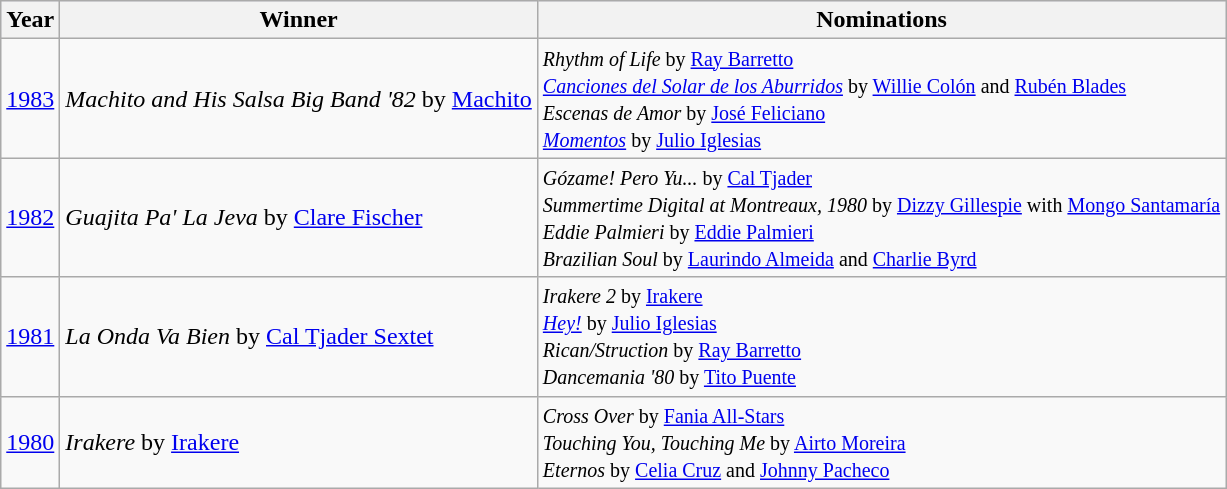<table class=wikitable>
<tr align=center bgcolor=lavender>
<th>Year</th>
<th>Winner</th>
<th>Nominations</th>
</tr>
<tr>
<td><a href='#'>1983</a></td>
<td><em>Machito and His Salsa Big Band '82</em> by <a href='#'>Machito</a></td>
<td><small><em>Rhythm of Life</em> by <a href='#'>Ray Barretto</a><br><em><a href='#'>Canciones del Solar de los Aburridos</a></em> by <a href='#'>Willie Colón</a> and <a href='#'>Rubén Blades</a><br><em>Escenas de Amor</em> by <a href='#'>José Feliciano</a><br><em><a href='#'>Momentos</a></em> by <a href='#'>Julio Iglesias</a></small></td>
</tr>
<tr>
<td><a href='#'>1982</a></td>
<td><em>Guajita Pa' La Jeva</em> by <a href='#'>Clare Fischer</a></td>
<td><small><em>Gózame! Pero Yu...</em> by <a href='#'>Cal Tjader</a><br><em>Summertime Digital at Montreaux, 1980</em> by <a href='#'>Dizzy Gillespie</a> with <a href='#'>Mongo Santamaría</a><br><em>Eddie Palmieri</em> by <a href='#'>Eddie Palmieri</a><br><em>Brazilian Soul</em> by <a href='#'>Laurindo Almeida</a> and <a href='#'>Charlie Byrd</a></small></td>
</tr>
<tr>
<td><a href='#'>1981</a></td>
<td><em>La Onda Va Bien</em> by <a href='#'>Cal Tjader Sextet</a></td>
<td><small><em>Irakere 2</em> by <a href='#'>Irakere</a><br><em><a href='#'>Hey!</a></em> by <a href='#'>Julio Iglesias</a><br><em>Rican/Struction</em> by <a href='#'>Ray Barretto</a><br><em>Dancemania '80</em> by <a href='#'>Tito Puente</a></small></td>
</tr>
<tr>
<td><a href='#'>1980</a></td>
<td><em>Irakere</em> by <a href='#'>Irakere</a></td>
<td><small><em>Cross Over</em> by <a href='#'>Fania All-Stars</a><br><em>Touching You, Touching Me</em> by <a href='#'>Airto Moreira</a><br><em>Eternos</em> by <a href='#'>Celia Cruz</a> and <a href='#'>Johnny Pacheco</a></small></td>
</tr>
</table>
